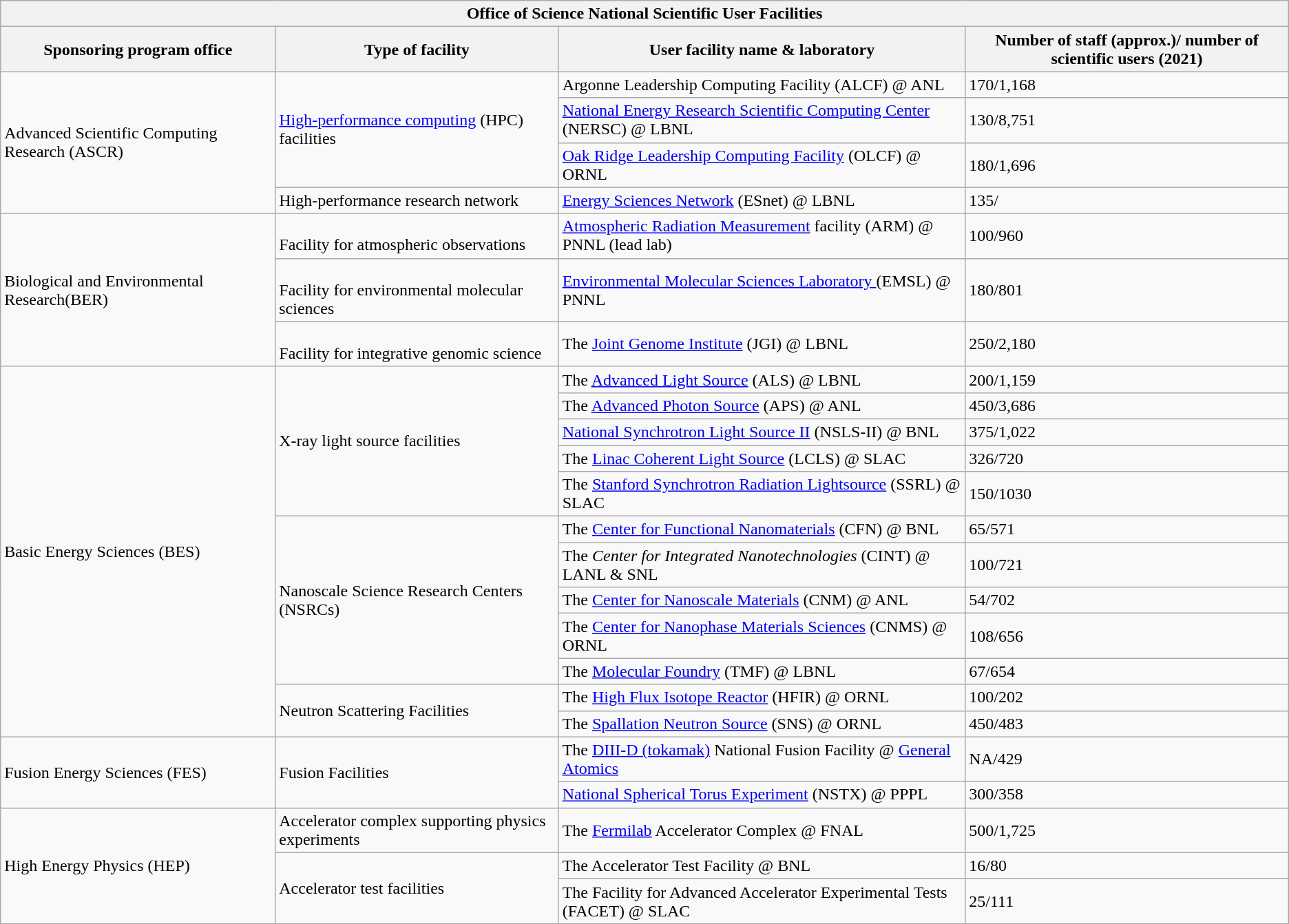<table class="wikitable sortable">
<tr>
<th colspan="4">Office of Science National Scientific User Facilities</th>
</tr>
<tr>
<th>Sponsoring program office</th>
<th>Type of facility</th>
<th>User facility name & laboratory</th>
<th>Number of staff (approx.)/ number of scientific users (2021)</th>
</tr>
<tr>
<td rowspan="4">Advanced Scientific Computing Research (ASCR)</td>
<td rowspan="3"><a href='#'>High-performance computing</a> (HPC) facilities<br></td>
<td>Argonne Leadership Computing Facility (ALCF) @ ANL</td>
<td>170/1,168</td>
</tr>
<tr>
<td><a href='#'>National Energy Research Scientific Computing Center</a> (NERSC) @ LBNL<br></td>
<td>130/8,751</td>
</tr>
<tr>
<td><a href='#'>Oak Ridge Leadership Computing Facility</a> (OLCF) @ ORNL<br></td>
<td>180/1,696</td>
</tr>
<tr>
<td>High-performance research network</td>
<td><a href='#'>Energy Sciences Network</a> (ESnet) @ LBNL</td>
<td>135/</td>
</tr>
<tr>
<td rowspan="3">Biological and Environmental Research(BER)</td>
<td><br>Facility for atmospheric observations</td>
<td><a href='#'>Atmospheric Radiation Measurement</a> facility (ARM) @ PNNL (lead lab)</td>
<td>100/960</td>
</tr>
<tr>
<td><br>Facility for environmental molecular sciences</td>
<td><a href='#'>Environmental Molecular Sciences Laboratory </a> (EMSL) @ PNNL</td>
<td>180/801</td>
</tr>
<tr>
<td><br>Facility for integrative genomic science</td>
<td>The <a href='#'>Joint Genome Institute</a> (JGI) @ LBNL</td>
<td>250/2,180</td>
</tr>
<tr>
<td rowspan="12">Basic Energy Sciences (BES)</td>
<td rowspan="5">X-ray light source facilities</td>
<td>The <a href='#'>Advanced Light Source</a> (ALS) @ LBNL</td>
<td>200/1,159</td>
</tr>
<tr>
<td>The <a href='#'>Advanced Photon Source</a> (APS) @ ANL</td>
<td>450/3,686</td>
</tr>
<tr>
<td><a href='#'>National Synchrotron Light Source II</a> (NSLS-II) @ BNL</td>
<td>375/1,022</td>
</tr>
<tr>
<td>The <a href='#'>Linac Coherent Light Source</a> (LCLS) @ SLAC</td>
<td>326/720</td>
</tr>
<tr>
<td>The <a href='#'>Stanford Synchrotron Radiation Lightsource</a> (SSRL) @ SLAC</td>
<td>150/1030</td>
</tr>
<tr>
<td rowspan="5">Nanoscale Science Research Centers (NSRCs)<br></td>
<td>The <a href='#'>Center for Functional Nanomaterials</a> (CFN) @ BNL</td>
<td>65/571</td>
</tr>
<tr>
<td>The <em>Center for Integrated Nanotechnologies</em> (CINT) @ LANL & SNL</td>
<td>100/721</td>
</tr>
<tr>
<td>The <a href='#'>Center for Nanoscale Materials</a> (CNM) @ ANL</td>
<td>54/702</td>
</tr>
<tr>
<td>The <a href='#'>Center for Nanophase Materials Sciences</a> (CNMS) @ ORNL</td>
<td>108/656</td>
</tr>
<tr>
<td>The <a href='#'>Molecular Foundry</a> (TMF) @ LBNL</td>
<td>67/654</td>
</tr>
<tr>
<td rowspan="2">Neutron Scattering Facilities<br></td>
<td>The <a href='#'>High Flux Isotope Reactor</a> (HFIR) @ ORNL</td>
<td>100/202</td>
</tr>
<tr>
<td>The <a href='#'>Spallation Neutron Source</a> (SNS) @ ORNL</td>
<td>450/483</td>
</tr>
<tr>
<td rowspan="2">Fusion Energy Sciences (FES)</td>
<td rowspan="2">Fusion Facilities</td>
<td>The <a href='#'>DIII-D (tokamak)</a> National Fusion Facility @ <a href='#'>General Atomics</a></td>
<td>NA/429</td>
</tr>
<tr>
<td><a href='#'>National Spherical Torus Experiment</a> (NSTX) @ PPPL</td>
<td>300/358</td>
</tr>
<tr>
<td rowspan="3">High Energy Physics (HEP)</td>
<td>Accelerator complex supporting physics experiments</td>
<td>The <a href='#'>Fermilab</a> Accelerator Complex @ FNAL</td>
<td>500/1,725</td>
</tr>
<tr>
<td rowspan="2">Accelerator test facilities</td>
<td>The Accelerator Test Facility @ BNL</td>
<td>16/80</td>
</tr>
<tr>
<td>The Facility for Advanced Accelerator Experimental Tests (FACET) @ SLAC</td>
<td>25/111</td>
</tr>
<tr>
</tr>
</table>
